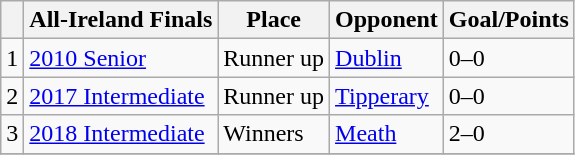<table class="wikitable collapsible">
<tr>
<th></th>
<th>All-Ireland Finals</th>
<th>Place</th>
<th>Opponent</th>
<th>Goal/Points</th>
</tr>
<tr>
<td>1</td>
<td><a href='#'>2010 Senior</a></td>
<td>Runner up</td>
<td><a href='#'>Dublin</a></td>
<td>0–0</td>
</tr>
<tr>
<td>2</td>
<td><a href='#'>2017 Intermediate</a></td>
<td>Runner up</td>
<td><a href='#'>Tipperary</a></td>
<td>0–0</td>
</tr>
<tr>
<td>3</td>
<td><a href='#'>2018 Intermediate</a></td>
<td>Winners</td>
<td><a href='#'>Meath</a></td>
<td>2–0</td>
</tr>
<tr>
</tr>
</table>
